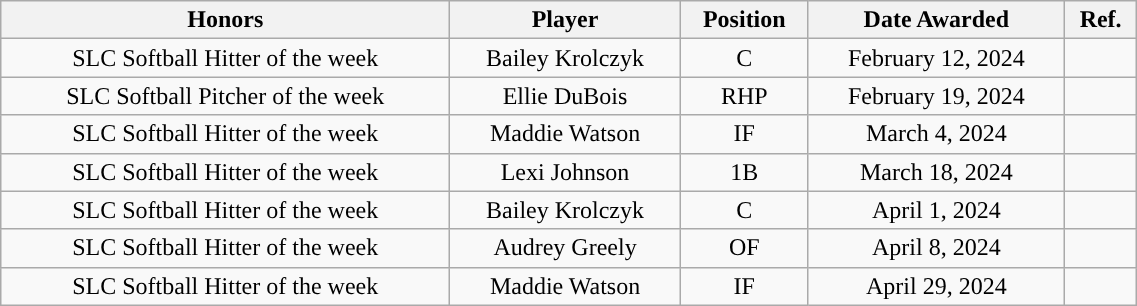<table class="wikitable" style="width: 60%;text-align: center;">
<tr>
<th>Honors</th>
<th>Player</th>
<th>Position</th>
<th>Date Awarded</th>
<th>Ref.</th>
</tr>
<tr align="center">
<td rowspan="1">SLC Softball Hitter of the week</td>
<td>Bailey Krolczyk</td>
<td>C</td>
<td>February 12, 2024</td>
<td></td>
</tr>
<tr align="center">
<td rowspan="1">SLC Softball Pitcher of the week</td>
<td>Ellie DuBois</td>
<td>RHP</td>
<td>February 19, 2024</td>
<td></td>
</tr>
<tr align="center">
<td rowspan="1">SLC Softball Hitter of the week</td>
<td>Maddie Watson</td>
<td>IF</td>
<td>March 4, 2024</td>
<td></td>
</tr>
<tr>
<td rowspan="1">SLC Softball Hitter of the week</td>
<td>Lexi Johnson</td>
<td>1B</td>
<td>March 18, 2024</td>
<td></td>
</tr>
<tr>
<td rowspan="1">SLC Softball Hitter of the week</td>
<td>Bailey Krolczyk</td>
<td>C</td>
<td>April 1, 2024</td>
<td></td>
</tr>
<tr>
<td rowspan="1">SLC Softball Hitter of the week</td>
<td>Audrey Greely</td>
<td>OF</td>
<td>April 8, 2024</td>
<td></td>
</tr>
<tr>
<td rowspan="1">SLC Softball Hitter of the week</td>
<td>Maddie Watson</td>
<td>IF</td>
<td>April 29, 2024</td>
<td></td>
</tr>
</table>
